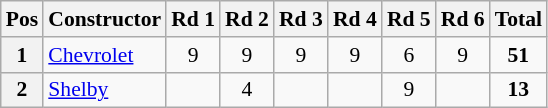<table class="wikitable" style="font-size: 90%;">
<tr>
<th>Pos</th>
<th>Constructor</th>
<th>Rd 1</th>
<th>Rd 2</th>
<th>Rd 3</th>
<th>Rd 4</th>
<th>Rd 5</th>
<th>Rd 6</th>
<th>Total</th>
</tr>
<tr>
<th>1</th>
<td> <a href='#'>Chevrolet</a></td>
<td align="center">9</td>
<td align="center">9</td>
<td align="center">9</td>
<td align="center">9</td>
<td align="center">6</td>
<td align="center">9</td>
<td align="center"><strong>51</strong></td>
</tr>
<tr>
<th>2</th>
<td> <a href='#'>Shelby</a></td>
<td></td>
<td align="center">4</td>
<td></td>
<td></td>
<td align="center">9</td>
<td></td>
<td align="center"><strong>13</strong></td>
</tr>
</table>
